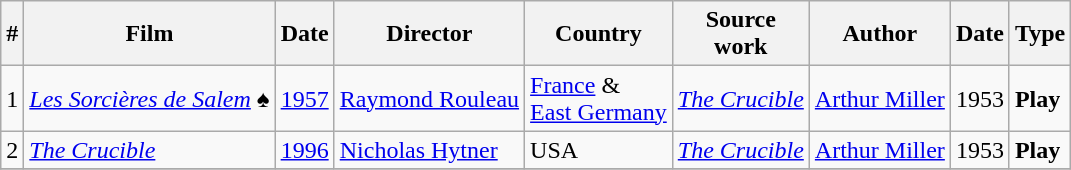<table class="wikitable">
<tr>
<th>#</th>
<th>Film</th>
<th>Date</th>
<th>Director</th>
<th>Country</th>
<th>Source<br>work</th>
<th>Author</th>
<th>Date</th>
<th>Type</th>
</tr>
<tr>
<td>1</td>
<td><em><a href='#'>Les Sorcières de Salem</a></em> ♠</td>
<td><a href='#'>1957</a></td>
<td><a href='#'>Raymond Rouleau</a></td>
<td><a href='#'>France</a> &<br><a href='#'>East Germany</a></td>
<td><em><a href='#'>The Crucible</a></em> </td>
<td><a href='#'>Arthur Miller</a></td>
<td>1953</td>
<td><strong>Play</strong></td>
</tr>
<tr>
<td>2</td>
<td><em><a href='#'>The Crucible</a></em></td>
<td><a href='#'>1996</a></td>
<td><a href='#'>Nicholas Hytner</a></td>
<td>USA</td>
<td><em><a href='#'>The Crucible</a></em></td>
<td><a href='#'>Arthur Miller</a></td>
<td>1953</td>
<td><strong>Play</strong></td>
</tr>
<tr>
</tr>
</table>
